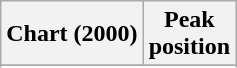<table class="wikitable sortable">
<tr>
<th align="left">Chart (2000)</th>
<th align="center">Peak<br>position</th>
</tr>
<tr>
</tr>
<tr>
</tr>
<tr>
</tr>
<tr>
</tr>
<tr>
</tr>
<tr>
</tr>
<tr>
</tr>
</table>
